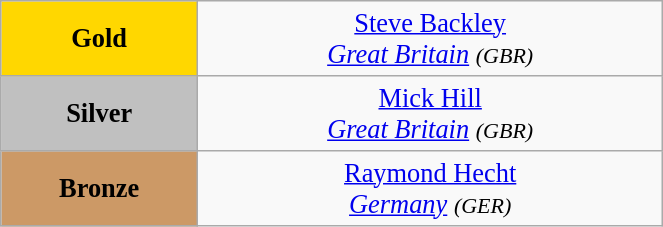<table class="wikitable" style=" text-align:center; font-size:110%;" width="35%">
<tr>
<td bgcolor="gold"><strong>Gold</strong></td>
<td> <a href='#'>Steve Backley</a><br><em><a href='#'>Great Britain</a> <small>(GBR)</small></em></td>
</tr>
<tr>
<td bgcolor="silver"><strong>Silver</strong></td>
<td> <a href='#'>Mick Hill</a><br><em><a href='#'>Great Britain</a> <small>(GBR)</small></em></td>
</tr>
<tr>
<td bgcolor="CC9966"><strong>Bronze</strong></td>
<td> <a href='#'>Raymond Hecht</a><br><em><a href='#'>Germany</a> <small>(GER)</small></em></td>
</tr>
</table>
